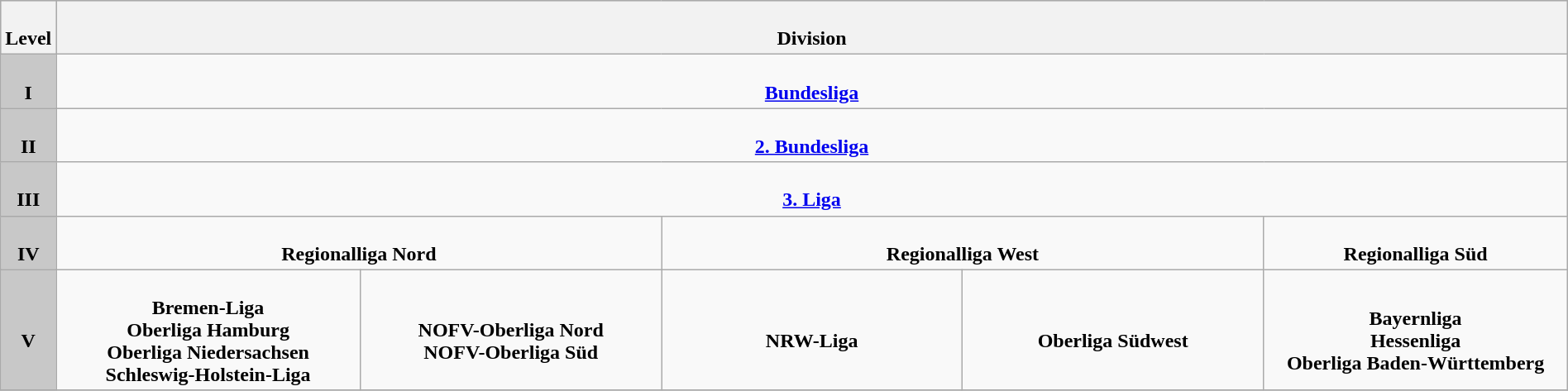<table class="wikitable" style="text-align:center" height="30" width="100%">
<tr style="background:#c8c8c8">
<th colspan="1" height="30"><br>Level</th>
<th colspan="5"><br>Division</th>
</tr>
<tr>
<td colspan="1" style="background:#c8c8c8"><br><strong>I</strong></td>
<td colspan="5"><br><strong><a href='#'>Bundesliga</a></strong></td>
</tr>
<tr>
<td colspan="1" style="background:#c8c8c8"><br><strong>II</strong></td>
<td colspan="5"><br><strong><a href='#'>2. Bundesliga</a></strong></td>
</tr>
<tr>
<td colspan="1" style="background:#c8c8c8"><br><strong>III</strong></td>
<td colspan="5"><br><strong><a href='#'>3. Liga</a></strong></td>
</tr>
<tr>
<td colspan="1" style="background:#c8c8c8"><br><strong>IV</strong></td>
<td colspan="2"><br><strong>Regionalliga Nord</strong></td>
<td colspan="2"><br><strong>Regionalliga West</strong></td>
<td colspan="1"><br><strong>Regionalliga Süd</strong></td>
</tr>
<tr>
<td colspan="1" style="background:#c8c8c8"><br><strong>V</strong></td>
<td colspan="1" width="20%"><br><strong>Bremen-Liga</strong><br>
<strong>Oberliga Hamburg</strong><br>
<strong>Oberliga Niedersachsen</strong><br>
<strong>Schleswig-Holstein-Liga</strong></td>
<td colspan="1" width="20%"><br><strong>NOFV-Oberliga Nord</strong><br>
<strong>NOFV-Oberliga Süd</strong></td>
<td colspan="1" width="20%"><br><strong>NRW-Liga</strong></td>
<td colspan="1" width="20%"><br><strong>Oberliga Südwest</strong></td>
<td colspan="1" width="20%"><br><strong>Bayernliga</strong><br>
<strong>Hessenliga</strong><br>
<strong>Oberliga Baden-Württemberg</strong></td>
</tr>
<tr>
</tr>
</table>
